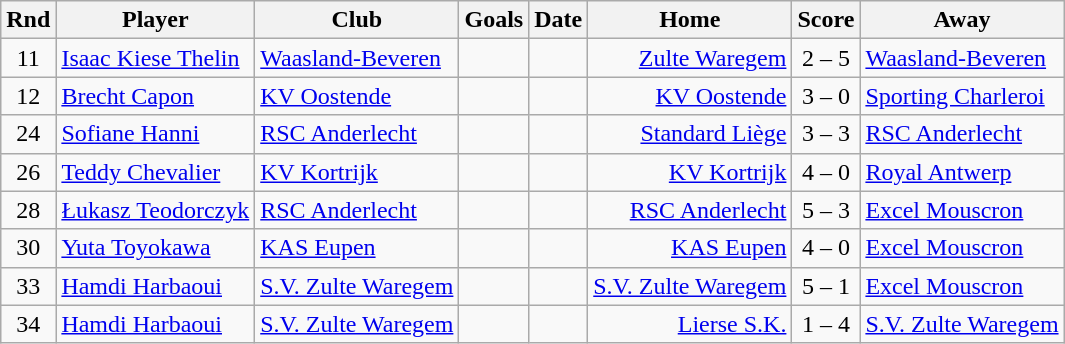<table class="wikitable" style="text-align:center;">
<tr>
<th>Rnd</th>
<th>Player</th>
<th>Club</th>
<th>Goals</th>
<th>Date</th>
<th>Home</th>
<th>Score</th>
<th>Away</th>
</tr>
<tr>
<td>11</td>
<td style="text-align:left;"> <a href='#'>Isaac Kiese Thelin</a></td>
<td style="text-align:left;"><a href='#'>Waasland-Beveren</a></td>
<td>   </td>
<td></td>
<td style="text-align:right;"><a href='#'>Zulte Waregem</a></td>
<td>2 – 5</td>
<td style="text-align:left;"><a href='#'>Waasland-Beveren</a></td>
</tr>
<tr>
<td>12</td>
<td style="text-align:left;"> <a href='#'>Brecht Capon</a></td>
<td style="text-align:left;"><a href='#'>KV Oostende</a></td>
<td>  </td>
<td></td>
<td style="text-align:right;"><a href='#'>KV Oostende</a></td>
<td>3 – 0</td>
<td style="text-align:left;"><a href='#'>Sporting Charleroi</a></td>
</tr>
<tr>
<td>24</td>
<td style="text-align:left;"> <a href='#'>Sofiane Hanni</a></td>
<td style="text-align:left;"><a href='#'>RSC Anderlecht</a></td>
<td>  </td>
<td></td>
<td style="text-align:right;"><a href='#'>Standard Liège</a></td>
<td>3 – 3</td>
<td style="text-align:left;"><a href='#'>RSC Anderlecht</a></td>
</tr>
<tr>
<td>26</td>
<td style="text-align:left;"> <a href='#'>Teddy Chevalier</a></td>
<td style="text-align:left;"><a href='#'>KV Kortrijk</a></td>
<td>  </td>
<td></td>
<td style="text-align:right;"><a href='#'>KV Kortrijk</a></td>
<td>4 – 0</td>
<td style="text-align:left;"><a href='#'>Royal Antwerp</a></td>
</tr>
<tr>
<td>28</td>
<td style="text-align:left;"> <a href='#'>Łukasz Teodorczyk</a></td>
<td style="text-align:left;"><a href='#'>RSC Anderlecht</a></td>
<td>  </td>
<td></td>
<td style="text-align:right;"><a href='#'>RSC Anderlecht</a></td>
<td>5 – 3</td>
<td style="text-align:left;"><a href='#'>Excel Mouscron</a></td>
</tr>
<tr>
<td>30</td>
<td style="text-align:left;"> <a href='#'>Yuta Toyokawa</a></td>
<td style="text-align:left;"><a href='#'>KAS Eupen</a></td>
<td>  </td>
<td></td>
<td style="text-align:right;"><a href='#'>KAS Eupen</a></td>
<td>4 – 0</td>
<td style="text-align:left;"><a href='#'>Excel Mouscron</a></td>
</tr>
<tr>
<td>33</td>
<td style="text-align:left;"> <a href='#'>Hamdi Harbaoui</a></td>
<td style="text-align:left;"><a href='#'>S.V. Zulte Waregem</a></td>
<td>   </td>
<td></td>
<td style="text-align:right;"><a href='#'>S.V. Zulte Waregem</a></td>
<td>5 – 1</td>
<td style="text-align:left;"><a href='#'>Excel Mouscron</a></td>
</tr>
<tr>
<td>34</td>
<td style="text-align:left;"> <a href='#'>Hamdi Harbaoui</a></td>
<td style="text-align:left;"><a href='#'>S.V. Zulte Waregem</a></td>
<td>  </td>
<td></td>
<td style="text-align:right;"><a href='#'>Lierse S.K.</a></td>
<td>1 – 4</td>
<td style="text-align:left;"><a href='#'>S.V. Zulte Waregem</a></td>
</tr>
</table>
